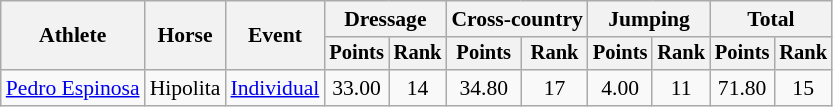<table class=wikitable style=font-size:90%;text-align:center>
<tr>
<th rowspan=2>Athlete</th>
<th rowspan=2>Horse</th>
<th rowspan=2>Event</th>
<th colspan=2>Dressage</th>
<th colspan=2>Cross-country</th>
<th colspan=2>Jumping</th>
<th colspan=2>Total</th>
</tr>
<tr style=font-size:95%>
<th>Points</th>
<th>Rank</th>
<th>Points</th>
<th>Rank</th>
<th>Points</th>
<th>Rank</th>
<th>Points</th>
<th>Rank</th>
</tr>
<tr>
<td align=left><a href='#'>Pedro Espinosa</a></td>
<td align=left>Hipolita</td>
<td align=left><a href='#'>Individual</a></td>
<td>33.00</td>
<td>14</td>
<td>34.80</td>
<td>17</td>
<td>4.00</td>
<td>11</td>
<td>71.80</td>
<td>15</td>
</tr>
</table>
